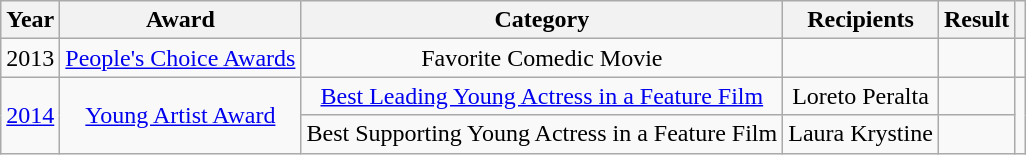<table class="wikitable sortable" style="text-align: center;">
<tr>
<th>Year</th>
<th>Award</th>
<th>Category</th>
<th>Recipients</th>
<th>Result</th>
<th></th>
</tr>
<tr>
<td>2013</td>
<td><a href='#'>People's Choice Awards</a></td>
<td>Favorite Comedic Movie</td>
<td></td>
<td></td>
<td></td>
</tr>
<tr>
<td rowspan=2><a href='#'>2014</a></td>
<td rowspan=2><a href='#'>Young Artist Award</a></td>
<td><a href='#'>Best Leading Young Actress in a Feature Film</a></td>
<td>Loreto Peralta</td>
<td></td>
<td rowspan=2></td>
</tr>
<tr>
<td>Best Supporting Young Actress in a Feature Film</td>
<td>Laura Krystine</td>
<td></td>
</tr>
</table>
